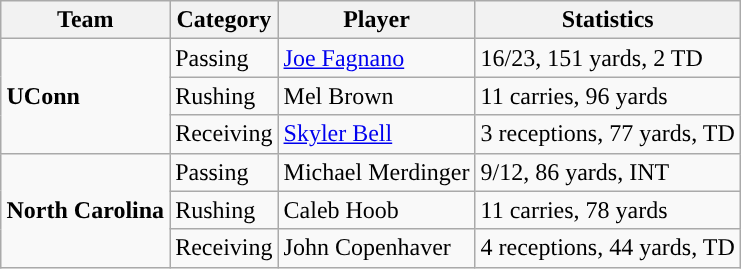<table class="wikitable" style="float: right;">
<tr>
<th>Team</th>
<th>Category</th>
<th>Player</th>
<th>Statistics</th>
</tr>
<tr>
<td rowspan=3><strong>UConn</strong></td>
<td>Passing</td>
<td><a href='#'>Joe Fagnano</a></td>
<td>16/23, 151 yards, 2 TD</td>
</tr>
<tr>
<td>Rushing</td>
<td>Mel Brown</td>
<td>11 carries, 96 yards</td>
</tr>
<tr>
<td>Receiving</td>
<td><a href='#'>Skyler Bell</a></td>
<td>3 receptions, 77 yards, TD</td>
</tr>
<tr>
<td rowspan=3><strong>North Carolina</strong></td>
<td>Passing</td>
<td>Michael Merdinger</td>
<td>9/12, 86 yards, INT</td>
</tr>
<tr>
<td>Rushing</td>
<td>Caleb Hoob</td>
<td>11 carries, 78 yards</td>
</tr>
<tr>
<td>Receiving</td>
<td>John Copenhaver</td>
<td>4 receptions, 44 yards, TD</td>
</tr>
</table>
